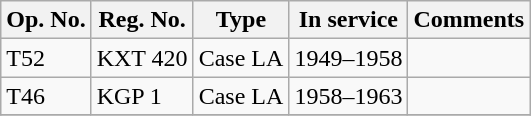<table class="wikitable">
<tr>
<th>Op. No.</th>
<th>Reg. No.</th>
<th>Type</th>
<th>In service</th>
<th>Comments</th>
</tr>
<tr>
<td>T52</td>
<td>KXT 420</td>
<td>Case LA</td>
<td>1949–1958</td>
<td></td>
</tr>
<tr>
<td>T46</td>
<td>KGP 1</td>
<td>Case LA</td>
<td>1958–1963</td>
<td></td>
</tr>
<tr>
</tr>
</table>
